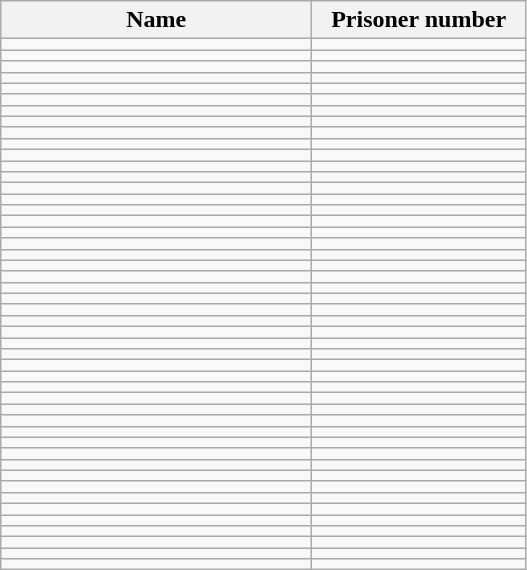<table class="wikitable sortable">
<tr>
<th width="200">Name</th>
<th width="135">Prisoner number</th>
</tr>
<tr>
<td></td>
<td></td>
</tr>
<tr>
<td></td>
<td></td>
</tr>
<tr>
<td></td>
<td></td>
</tr>
<tr>
<td></td>
<td></td>
</tr>
<tr>
<td></td>
<td></td>
</tr>
<tr>
<td></td>
<td></td>
</tr>
<tr>
<td></td>
<td></td>
</tr>
<tr>
<td></td>
<td></td>
</tr>
<tr>
<td></td>
<td></td>
</tr>
<tr>
<td></td>
<td></td>
</tr>
<tr>
<td></td>
<td></td>
</tr>
<tr>
<td></td>
<td></td>
</tr>
<tr>
<td></td>
<td></td>
</tr>
<tr>
<td></td>
<td></td>
</tr>
<tr>
<td></td>
<td></td>
</tr>
<tr>
<td></td>
<td></td>
</tr>
<tr>
<td></td>
<td></td>
</tr>
<tr>
<td></td>
<td></td>
</tr>
<tr>
<td></td>
<td></td>
</tr>
<tr>
<td></td>
<td></td>
</tr>
<tr>
<td></td>
<td></td>
</tr>
<tr>
<td></td>
<td></td>
</tr>
<tr>
<td></td>
<td></td>
</tr>
<tr>
<td></td>
<td></td>
</tr>
<tr>
<td></td>
<td></td>
</tr>
<tr>
<td></td>
<td></td>
</tr>
<tr>
<td></td>
<td></td>
</tr>
<tr>
<td></td>
<td></td>
</tr>
<tr>
<td></td>
<td></td>
</tr>
<tr>
<td></td>
<td></td>
</tr>
<tr>
<td></td>
<td></td>
</tr>
<tr>
<td></td>
<td></td>
</tr>
<tr>
<td></td>
<td></td>
</tr>
<tr>
<td></td>
<td></td>
</tr>
<tr>
<td></td>
<td></td>
</tr>
<tr>
<td></td>
<td></td>
</tr>
<tr>
<td></td>
<td></td>
</tr>
<tr>
<td></td>
<td></td>
</tr>
<tr>
<td></td>
<td></td>
</tr>
<tr>
<td></td>
<td></td>
</tr>
<tr>
<td></td>
<td></td>
</tr>
<tr>
<td></td>
<td></td>
</tr>
<tr>
<td></td>
<td></td>
</tr>
<tr>
<td></td>
<td></td>
</tr>
<tr>
<td></td>
<td></td>
</tr>
<tr>
<td></td>
<td></td>
</tr>
<tr>
<td></td>
<td></td>
</tr>
<tr>
<td></td>
<td></td>
</tr>
</table>
